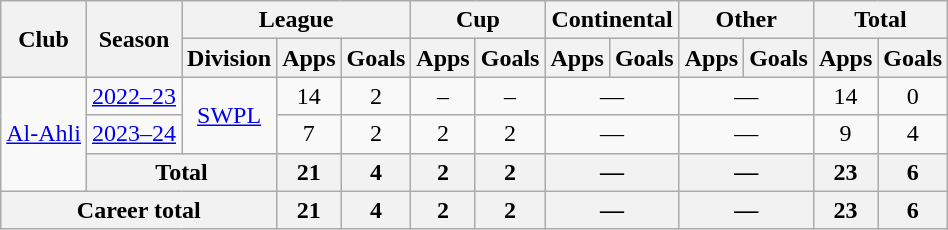<table class="wikitable" style="text-align: center;">
<tr>
<th rowspan="2">Club</th>
<th rowspan="2">Season</th>
<th colspan="3">League</th>
<th colspan="2">Cup</th>
<th colspan="2">Continental</th>
<th colspan="2">Other</th>
<th colspan="2">Total</th>
</tr>
<tr>
<th>Division</th>
<th>Apps</th>
<th>Goals</th>
<th>Apps</th>
<th>Goals</th>
<th>Apps</th>
<th>Goals</th>
<th>Apps</th>
<th>Goals</th>
<th>Apps</th>
<th>Goals</th>
</tr>
<tr>
<td rowspan="3"><a href='#'>Al-Ahli</a></td>
<td><a href='#'>2022–23</a></td>
<td rowspan="2"><a href='#'>SWPL</a></td>
<td>14</td>
<td>2</td>
<td>–</td>
<td>–</td>
<td colspan="2">—</td>
<td colspan="2">—</td>
<td>14</td>
<td>0</td>
</tr>
<tr>
<td><a href='#'>2023–24</a></td>
<td>7</td>
<td>2</td>
<td>2</td>
<td>2</td>
<td colspan="2">—</td>
<td colspan="2">—</td>
<td>9</td>
<td>4</td>
</tr>
<tr>
<th colspan="2">Total</th>
<th>21</th>
<th>4</th>
<th>2</th>
<th>2</th>
<th colspan="2">—</th>
<th colspan="2">—</th>
<th>23</th>
<th>6</th>
</tr>
<tr>
<th colspan="3">Career total</th>
<th>21</th>
<th>4</th>
<th>2</th>
<th>2</th>
<th colspan="2">—</th>
<th colspan="2">—</th>
<th>23</th>
<th>6</th>
</tr>
</table>
